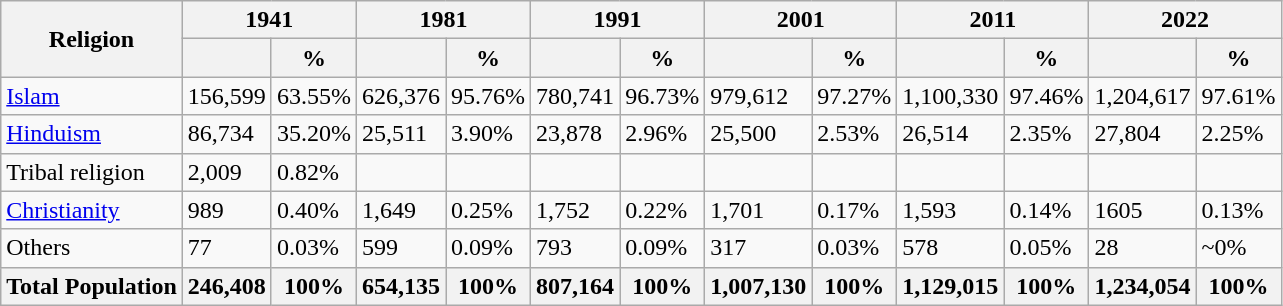<table class="wikitable sortable">
<tr>
<th rowspan="2">Religion</th>
<th colspan="2">1941</th>
<th colspan="2">1981</th>
<th colspan="2">1991</th>
<th colspan="2">2001</th>
<th colspan="2">2011</th>
<th colspan="2">2022</th>
</tr>
<tr>
<th></th>
<th>%</th>
<th></th>
<th>%</th>
<th></th>
<th>%</th>
<th></th>
<th>%</th>
<th></th>
<th>%</th>
<th></th>
<th>%</th>
</tr>
<tr>
<td><a href='#'>Islam</a> </td>
<td>156,599</td>
<td>63.55%</td>
<td>626,376</td>
<td>95.76%</td>
<td>780,741</td>
<td>96.73%</td>
<td>979,612</td>
<td>97.27%</td>
<td>1,100,330</td>
<td>97.46%</td>
<td>1,204,617</td>
<td>97.61%</td>
</tr>
<tr>
<td><a href='#'>Hinduism</a> </td>
<td>86,734</td>
<td>35.20%</td>
<td>25,511</td>
<td>3.90%</td>
<td>23,878</td>
<td>2.96%</td>
<td>25,500</td>
<td>2.53%</td>
<td>26,514</td>
<td>2.35%</td>
<td>27,804</td>
<td>2.25%</td>
</tr>
<tr>
<td>Tribal religion</td>
<td>2,009</td>
<td>0.82%</td>
<td></td>
<td></td>
<td></td>
<td></td>
<td></td>
<td></td>
<td></td>
<td></td>
<td></td>
<td></td>
</tr>
<tr>
<td><a href='#'>Christianity</a> </td>
<td>989</td>
<td>0.40%</td>
<td>1,649</td>
<td>0.25%</td>
<td>1,752</td>
<td>0.22%</td>
<td>1,701</td>
<td>0.17%</td>
<td>1,593</td>
<td>0.14%</td>
<td>1605</td>
<td>0.13%</td>
</tr>
<tr>
<td>Others </td>
<td>77</td>
<td>0.03%</td>
<td>599</td>
<td>0.09%</td>
<td>793</td>
<td>0.09%</td>
<td>317</td>
<td>0.03%</td>
<td>578</td>
<td>0.05%</td>
<td>28</td>
<td>~0%</td>
</tr>
<tr>
<th>Total Population</th>
<th>246,408</th>
<th>100%</th>
<th>654,135</th>
<th>100%</th>
<th>807,164</th>
<th>100%</th>
<th>1,007,130</th>
<th>100%</th>
<th>1,129,015</th>
<th>100%</th>
<th>1,234,054</th>
<th>100%</th>
</tr>
</table>
